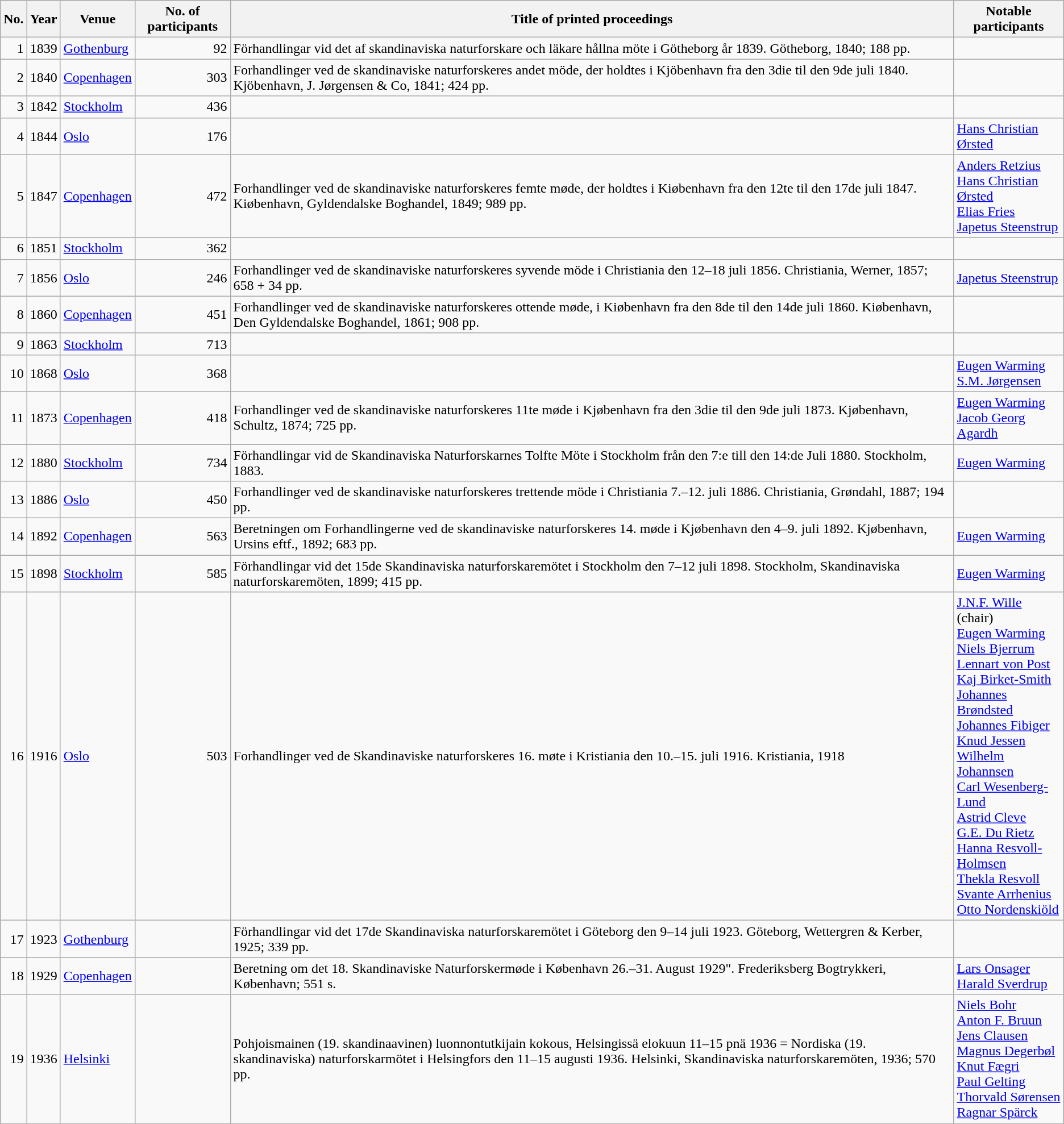<table class="wikitable">
<tr>
<th>No.</th>
<th>Year</th>
<th>Venue</th>
<th>No. of participants</th>
<th>Title of printed proceedings</th>
<th>Notable participants</th>
</tr>
<tr>
<td align="right">1</td>
<td align="right">1839</td>
<td><a href='#'>Gothenburg</a><br></td>
<td align="right">92</td>
<td>Förhandlingar vid det af skandinaviska naturforskare och läkare hållna möte i Götheborg år 1839. Götheborg, 1840; 188 pp.</td>
<td></td>
</tr>
<tr>
<td align="right">2</td>
<td align="right">1840</td>
<td><a href='#'>Copenhagen</a><br></td>
<td align="right">303</td>
<td>Forhandlinger ved de skandinaviske naturforskeres andet möde, der holdtes i Kjöbenhavn fra den 3die til den 9de juli 1840. Kjöbenhavn, J. Jørgensen & Co, 1841; 424 pp.</td>
<td></td>
</tr>
<tr>
<td align="right">3</td>
<td align="right">1842</td>
<td><a href='#'>Stockholm</a><br></td>
<td align="right">436</td>
<td></td>
<td></td>
</tr>
<tr>
<td align="right">4</td>
<td align="right">1844</td>
<td><a href='#'>Oslo</a><br></td>
<td align="right">176</td>
<td></td>
<td><a href='#'>Hans Christian Ørsted</a><br></td>
</tr>
<tr>
<td align="right">5</td>
<td align="right">1847</td>
<td><a href='#'>Copenhagen</a><br></td>
<td align="right">472</td>
<td>Forhandlinger ved de skandinaviske naturforskeres femte møde, der holdtes i Kiøbenhavn fra den 12te til den 17de juli 1847. Kiøbenhavn, Gyldendalske Boghandel, 1849; 989 pp.</td>
<td><a href='#'>Anders Retzius</a> <br><a href='#'>Hans Christian Ørsted</a><br><a href='#'>Elias Fries</a><br><a href='#'>Japetus Steenstrup</a></td>
</tr>
<tr>
<td align="right">6</td>
<td align="right">1851</td>
<td><a href='#'>Stockholm</a><br></td>
<td align="right">362</td>
<td></td>
<td></td>
</tr>
<tr>
<td align="right">7</td>
<td align="right">1856</td>
<td><a href='#'>Oslo</a><br></td>
<td align="right">246</td>
<td>Forhandlinger ved de skandinaviske naturforskeres syvende möde i Christiania den 12–18 juli 1856. Christiania, Werner, 1857; 658 + 34 pp.</td>
<td><a href='#'>Japetus Steenstrup</a></td>
</tr>
<tr>
<td align="right">8</td>
<td align="right">1860</td>
<td><a href='#'>Copenhagen</a><br></td>
<td align="right">451</td>
<td>Forhandlinger ved de skandinaviske naturforskeres ottende møde, i Kiøbenhavn fra den 8de til den 14de juli 1860. Kiøbenhavn, Den Gyldendalske Boghandel, 1861; 908 pp.</td>
<td></td>
</tr>
<tr>
<td align="right">9</td>
<td align="right">1863</td>
<td><a href='#'>Stockholm</a><br></td>
<td align="right">713</td>
<td></td>
<td></td>
</tr>
<tr>
<td align="right">10</td>
<td align="right">1868</td>
<td><a href='#'>Oslo</a><br></td>
<td align="right">368</td>
<td></td>
<td><a href='#'>Eugen Warming</a><br><a href='#'>S.M. Jørgensen</a></td>
</tr>
<tr>
<td align="right">11</td>
<td align="right">1873</td>
<td><a href='#'>Copenhagen</a><br></td>
<td align="right">418</td>
<td>Forhandlinger ved de skandinaviske naturforskeres 11te møde i Kjøbenhavn fra den 3die til den 9de juli 1873. Kjøbenhavn, Schultz, 1874; 725 pp.</td>
<td><a href='#'>Eugen Warming</a><br><a href='#'>Jacob Georg Agardh</a></td>
</tr>
<tr>
<td align="right">12</td>
<td align="right">1880</td>
<td><a href='#'>Stockholm</a><br></td>
<td align="right">734</td>
<td>Förhandlingar vid de Skandinaviska Naturforskarnes Tolfte Möte i Stockholm från den 7:e till den 14:de Juli 1880. Stockholm, 1883.</td>
<td><a href='#'>Eugen Warming</a></td>
</tr>
<tr>
<td align="right">13</td>
<td align="right">1886</td>
<td><a href='#'>Oslo</a><br></td>
<td align="right">450</td>
<td>Forhandlinger ved de skandinaviske naturforskeres trettende möde i Christiania 7.–12. juli 1886. Christiania, Grøndahl, 1887; 194 pp.</td>
<td></td>
</tr>
<tr>
<td align="right">14</td>
<td align="right">1892</td>
<td><a href='#'>Copenhagen</a><br></td>
<td align="right">563</td>
<td>Beretningen om Forhandlingerne ved de skandinaviske naturforskeres 14. møde i Kjøbenhavn den 4–9. juli 1892. Kjøbenhavn, Ursins eftf., 1892; 683 pp.</td>
<td><a href='#'>Eugen Warming</a></td>
</tr>
<tr>
<td align="right">15</td>
<td align="right">1898</td>
<td><a href='#'>Stockholm</a><br></td>
<td align="right">585</td>
<td>Förhandlingar vid det 15de Skandinaviska naturforskaremötet i Stockholm den 7–12 juli 1898. Stockholm, Skandinaviska naturforskaremöten, 1899; 415 pp.</td>
<td><a href='#'>Eugen Warming</a></td>
</tr>
<tr>
<td align="right">16</td>
<td align="right">1916</td>
<td><a href='#'>Oslo</a><br></td>
<td align="right">503</td>
<td>Forhandlinger ved de Skandinaviske naturforskeres 16. møte i Kristiania den 10.–15. juli 1916. Kristiania, 1918</td>
<td><a href='#'>J.N.F. Wille</a> (chair)<br><a href='#'>Eugen Warming</a><br><a href='#'>Niels Bjerrum</a><br><a href='#'>Lennart von Post</a><br><a href='#'>Kaj Birket-Smith</a><br><a href='#'>Johannes Brøndsted</a><br><a href='#'>Johannes Fibiger</a><br><a href='#'>Knud Jessen</a><br><a href='#'>Wilhelm Johannsen</a><br><a href='#'>Carl Wesenberg-Lund</a><br><a href='#'>Astrid Cleve</a><br><a href='#'>G.E. Du Rietz</a><br><a href='#'>Hanna Resvoll-Holmsen</a><br><a href='#'>Thekla Resvoll</a><br><a href='#'>Svante Arrhenius</a><br><a href='#'>Otto Nordenskiöld</a></td>
</tr>
<tr>
<td align="right">17</td>
<td align="right">1923</td>
<td><a href='#'>Gothenburg</a><br></td>
<td align="right"></td>
<td>Förhandlingar vid det 17de Skandinaviska naturforskaremötet i Göteborg den 9–14 juli 1923. Göteborg, Wettergren & Kerber, 1925; 339 pp.</td>
<td></td>
</tr>
<tr>
<td align="right">18</td>
<td align="right">1929</td>
<td><a href='#'>Copenhagen</a><br></td>
<td align="right"></td>
<td>Beretning om det 18. Skandinaviske Naturforskermøde i København 26.–31. August 1929". Frederiksberg Bogtrykkeri, København; 551 s.</td>
<td><a href='#'>Lars Onsager</a><br><a href='#'>Harald Sverdrup</a></td>
</tr>
<tr>
<td align="right">19</td>
<td align="right">1936</td>
<td><a href='#'>Helsinki</a><br></td>
<td align="right"></td>
<td>Pohjoismainen (19. skandinaavinen) luonnontutkijain kokous, Helsingissä elokuun 11–15 pnä 1936 = Nordiska (19. skandinaviska) naturforskarmötet i Helsingfors den 11–15 augusti 1936. Helsinki, Skandinaviska naturforskaremöten, 1936; 570 pp.</td>
<td><a href='#'>Niels Bohr</a><br><a href='#'>Anton F. Bruun</a><br><a href='#'>Jens Clausen</a><br><a href='#'>Magnus Degerbøl</a><br><a href='#'>Knut Fægri</a><br><a href='#'>Paul Gelting</a><br><a href='#'>Thorvald Sørensen</a><br><a href='#'>Ragnar Spärck</a></td>
</tr>
</table>
